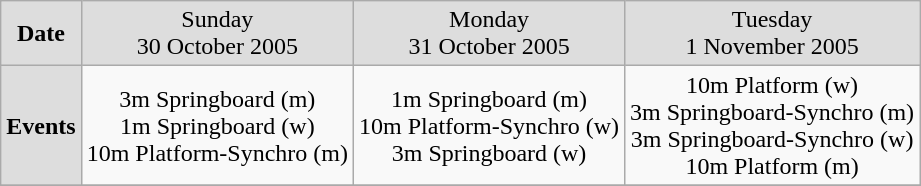<table class=wikitable style="text-align:center">
<tr bgcolor=#DDDDDD>
<td><strong>Date</strong></td>
<td>Sunday <br>30 October 2005</td>
<td>Monday <br>31 October 2005</td>
<td>Tuesday <br>1 November 2005</td>
</tr>
<tr>
<td bgcolor=#DDDDDD><strong>Events</strong></td>
<td>3m Springboard (m) <br> 1m Springboard (w) <br> 10m Platform-Synchro (m)</td>
<td>1m Springboard (m) <br> 10m Platform-Synchro (w) <br> 3m Springboard (w)</td>
<td>10m Platform (w) <br> 3m Springboard-Synchro (m) <br> 3m Springboard-Synchro (w) <br> 10m Platform (m)</td>
</tr>
<tr>
</tr>
</table>
